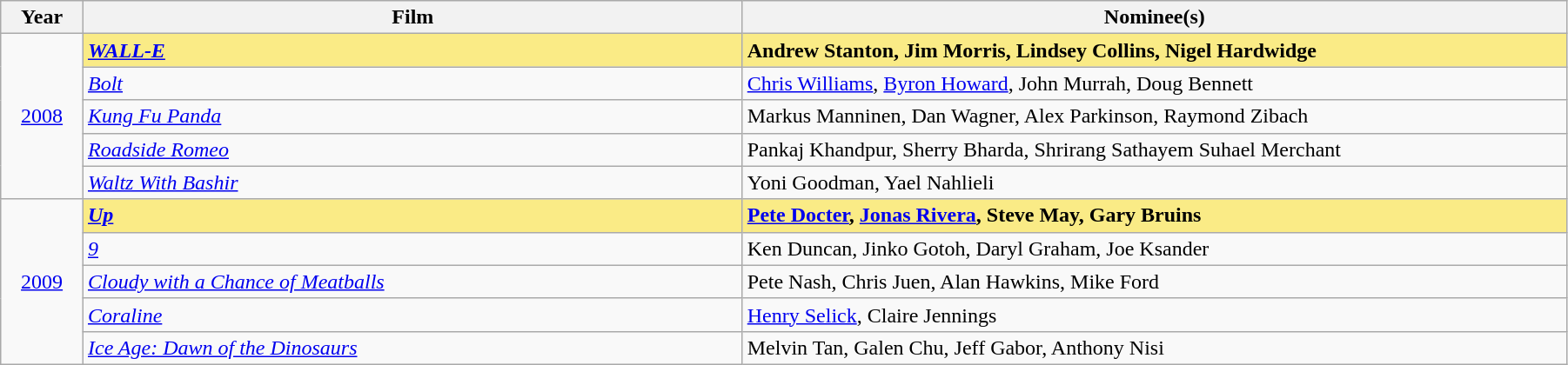<table class="wikitable" width="95%" cellpadding="5">
<tr>
<th width="5%">Year</th>
<th width="40%">Film</th>
<th width="50%">Nominee(s)</th>
</tr>
<tr>
<td rowspan="5" style="text-align:center;"><a href='#'>2008</a><br></td>
<td style="background:#FAEB86;"><strong><em><a href='#'>WALL-E</a></em></strong></td>
<td style="background:#FAEB86;"><strong>Andrew Stanton, Jim Morris, Lindsey Collins, Nigel Hardwidge</strong></td>
</tr>
<tr>
<td><em><a href='#'>Bolt</a></em></td>
<td><a href='#'>Chris Williams</a>, <a href='#'>Byron Howard</a>, John Murrah, Doug Bennett</td>
</tr>
<tr>
<td><em><a href='#'>Kung Fu Panda</a></em></td>
<td>Markus Manninen, Dan Wagner, Alex Parkinson, Raymond Zibach</td>
</tr>
<tr>
<td><em><a href='#'>Roadside Romeo</a></em></td>
<td>Pankaj Khandpur, Sherry Bharda, Shrirang Sathayem Suhael Merchant</td>
</tr>
<tr>
<td><em><a href='#'>Waltz With Bashir</a></em></td>
<td>Yoni Goodman, Yael Nahlieli</td>
</tr>
<tr>
<td rowspan="5" style="text-align:center;"><a href='#'>2009</a><br></td>
<td style="background:#FAEB86;"><strong><em><a href='#'>Up</a></em></strong></td>
<td style="background:#FAEB86;"><strong><a href='#'>Pete Docter</a>, <a href='#'>Jonas Rivera</a>, Steve May, Gary Bruins</strong></td>
</tr>
<tr>
<td><em><a href='#'>9</a></em></td>
<td>Ken Duncan, Jinko Gotoh, Daryl Graham, Joe Ksander</td>
</tr>
<tr>
<td><em><a href='#'>Cloudy with a Chance of Meatballs</a></em></td>
<td>Pete Nash, Chris Juen, Alan Hawkins, Mike Ford</td>
</tr>
<tr>
<td><em><a href='#'>Coraline</a></em></td>
<td><a href='#'>Henry Selick</a>, Claire Jennings</td>
</tr>
<tr>
<td><em><a href='#'>Ice Age: Dawn of the Dinosaurs</a></em></td>
<td>Melvin Tan, Galen Chu, Jeff Gabor, Anthony Nisi</td>
</tr>
</table>
